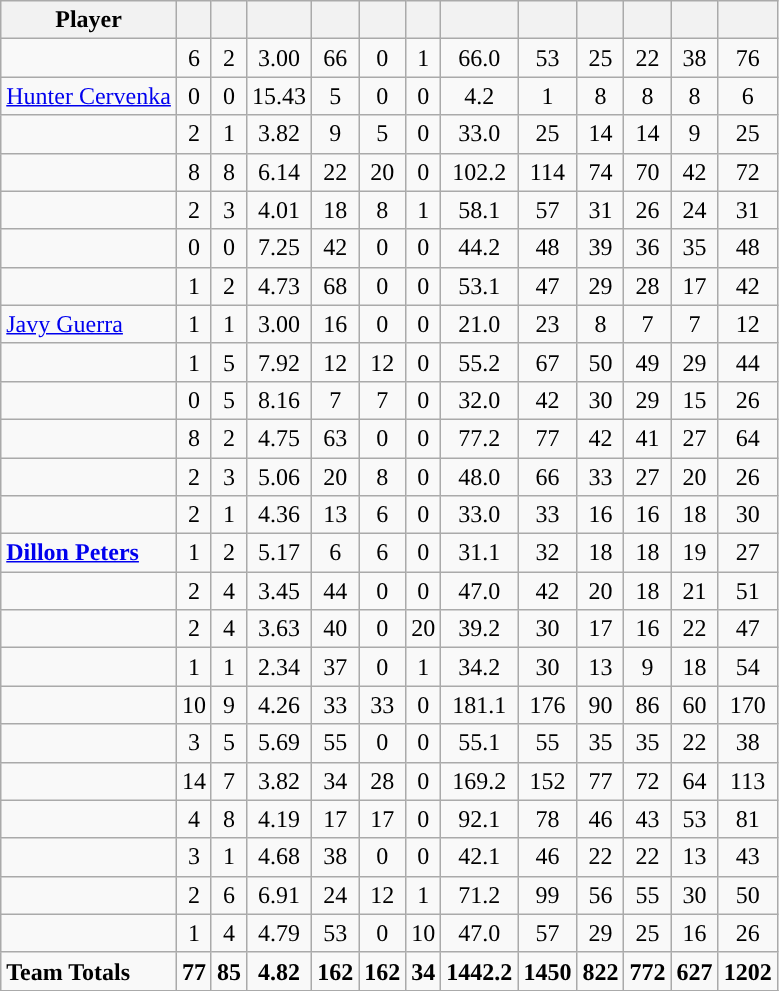<table class="wikitable sortable" style="text-align:center;">
<tr>
<th>Player</th>
<th></th>
<th></th>
<th></th>
<th></th>
<th></th>
<th></th>
<th></th>
<th></th>
<th></th>
<th></th>
<th></th>
<th></th>
</tr>
<tr>
<td align=left><strong></strong></td>
<td>6</td>
<td>2</td>
<td>3.00</td>
<td>66</td>
<td>0</td>
<td>1</td>
<td>66.0</td>
<td>53</td>
<td>25</td>
<td>22</td>
<td>38</td>
<td>76</td>
</tr>
<tr>
<td align=left><a href='#'>Hunter Cervenka</a></td>
<td>0</td>
<td>0</td>
<td>15.43</td>
<td>5</td>
<td>0</td>
<td>0</td>
<td>4.2</td>
<td>1</td>
<td>8</td>
<td>8</td>
<td>8</td>
<td>6</td>
</tr>
<tr>
<td align=left></td>
<td>2</td>
<td>1</td>
<td>3.82</td>
<td>9</td>
<td>5</td>
<td>0</td>
<td>33.0</td>
<td>25</td>
<td>14</td>
<td>14</td>
<td>9</td>
<td>25</td>
</tr>
<tr>
<td align=left></td>
<td>8</td>
<td>8</td>
<td>6.14</td>
<td>22</td>
<td>20</td>
<td>0</td>
<td>102.2</td>
<td>114</td>
<td>74</td>
<td>70</td>
<td>42</td>
<td>72</td>
</tr>
<tr>
<td align=left></td>
<td>2</td>
<td>3</td>
<td>4.01</td>
<td>18</td>
<td>8</td>
<td>1</td>
<td>58.1</td>
<td>57</td>
<td>31</td>
<td>26</td>
<td>24</td>
<td>31</td>
</tr>
<tr>
<td align=left></td>
<td>0</td>
<td>0</td>
<td>7.25</td>
<td>42</td>
<td>0</td>
<td>0</td>
<td>44.2</td>
<td>48</td>
<td>39</td>
<td>36</td>
<td>35</td>
<td>48</td>
</tr>
<tr>
<td align=left><strong></strong></td>
<td>1</td>
<td>2</td>
<td>4.73</td>
<td>68</td>
<td>0</td>
<td>0</td>
<td>53.1</td>
<td>47</td>
<td>29</td>
<td>28</td>
<td>17</td>
<td>42</td>
</tr>
<tr>
<td align=left><a href='#'>Javy Guerra</a></td>
<td>1</td>
<td>1</td>
<td>3.00</td>
<td>16</td>
<td>0</td>
<td>0</td>
<td>21.0</td>
<td>23</td>
<td>8</td>
<td>7</td>
<td>7</td>
<td>12</td>
</tr>
<tr>
<td align=left></td>
<td>1</td>
<td>5</td>
<td>7.92</td>
<td>12</td>
<td>12</td>
<td>0</td>
<td>55.2</td>
<td>67</td>
<td>50</td>
<td>49</td>
<td>29</td>
<td>44</td>
</tr>
<tr>
<td align=left></td>
<td>0</td>
<td>5</td>
<td>8.16</td>
<td>7</td>
<td>7</td>
<td>0</td>
<td>32.0</td>
<td>42</td>
<td>30</td>
<td>29</td>
<td>15</td>
<td>26</td>
</tr>
<tr>
<td align=left></td>
<td>8</td>
<td>2</td>
<td>4.75</td>
<td>63</td>
<td>0</td>
<td>0</td>
<td>77.2</td>
<td>77</td>
<td>42</td>
<td>41</td>
<td>27</td>
<td>64</td>
</tr>
<tr>
<td align=left></td>
<td>2</td>
<td>3</td>
<td>5.06</td>
<td>20</td>
<td>8</td>
<td>0</td>
<td>48.0</td>
<td>66</td>
<td>33</td>
<td>27</td>
<td>20</td>
<td>26</td>
</tr>
<tr>
<td align=left></td>
<td>2</td>
<td>1</td>
<td>4.36</td>
<td>13</td>
<td>6</td>
<td>0</td>
<td>33.0</td>
<td>33</td>
<td>16</td>
<td>16</td>
<td>18</td>
<td>30</td>
</tr>
<tr>
<td align=left><strong><a href='#'>Dillon Peters</a></strong></td>
<td>1</td>
<td>2</td>
<td>5.17</td>
<td>6</td>
<td>6</td>
<td>0</td>
<td>31.1</td>
<td>32</td>
<td>18</td>
<td>18</td>
<td>19</td>
<td>27</td>
</tr>
<tr>
<td align=left><strong></strong></td>
<td>2</td>
<td>4</td>
<td>3.45</td>
<td>44</td>
<td>0</td>
<td>0</td>
<td>47.0</td>
<td>42</td>
<td>20</td>
<td>18</td>
<td>21</td>
<td>51</td>
</tr>
<tr>
<td align=left></td>
<td>2</td>
<td>4</td>
<td>3.63</td>
<td>40</td>
<td>0</td>
<td>20</td>
<td>39.2</td>
<td>30</td>
<td>17</td>
<td>16</td>
<td>22</td>
<td>47</td>
</tr>
<tr>
<td align=left><strong></strong></td>
<td>1</td>
<td>1</td>
<td>2.34</td>
<td>37</td>
<td>0</td>
<td>1</td>
<td>34.2</td>
<td>30</td>
<td>13</td>
<td>9</td>
<td>18</td>
<td>54</td>
</tr>
<tr>
<td align=left></td>
<td>10</td>
<td>9</td>
<td>4.26</td>
<td>33</td>
<td>33</td>
<td>0</td>
<td>181.1</td>
<td>176</td>
<td>90</td>
<td>86</td>
<td>60</td>
<td>170</td>
</tr>
<tr>
<td align=left></td>
<td>3</td>
<td>5</td>
<td>5.69</td>
<td>55</td>
<td>0</td>
<td>0</td>
<td>55.1</td>
<td>55</td>
<td>35</td>
<td>35</td>
<td>22</td>
<td>38</td>
</tr>
<tr>
<td align=left><strong></strong></td>
<td>14</td>
<td>7</td>
<td>3.82</td>
<td>34</td>
<td>28</td>
<td>0</td>
<td>169.2</td>
<td>152</td>
<td>77</td>
<td>72</td>
<td>64</td>
<td>113</td>
</tr>
<tr>
<td align=left></td>
<td>4</td>
<td>8</td>
<td>4.19</td>
<td>17</td>
<td>17</td>
<td>0</td>
<td>92.1</td>
<td>78</td>
<td>46</td>
<td>43</td>
<td>53</td>
<td>81</td>
</tr>
<tr>
<td align=left><strong></strong></td>
<td>3</td>
<td>1</td>
<td>4.68</td>
<td>38</td>
<td>0</td>
<td>0</td>
<td>42.1</td>
<td>46</td>
<td>22</td>
<td>22</td>
<td>13</td>
<td>43</td>
</tr>
<tr>
<td align=left></td>
<td>2</td>
<td>6</td>
<td>6.91</td>
<td>24</td>
<td>12</td>
<td>1</td>
<td>71.2</td>
<td>99</td>
<td>56</td>
<td>55</td>
<td>30</td>
<td>50</td>
</tr>
<tr>
<td align=left></td>
<td>1</td>
<td>4</td>
<td>4.79</td>
<td>53</td>
<td>0</td>
<td>10</td>
<td>47.0</td>
<td>57</td>
<td>29</td>
<td>25</td>
<td>16</td>
<td>26</td>
</tr>
<tr>
<td align=left><strong>Team Totals</strong></td>
<td><strong>77</strong></td>
<td><strong>85</strong></td>
<td><strong>4.82</strong></td>
<td><strong>162</strong></td>
<td><strong>162</strong></td>
<td><strong>34</strong></td>
<td><strong>1442.2</strong></td>
<td><strong>1450</strong></td>
<td><strong>822</strong></td>
<td><strong>772</strong></td>
<td><strong>627</strong></td>
<td><strong>1202</strong></td>
</tr>
<tr class=="sortbottom">
</tr>
</table>
